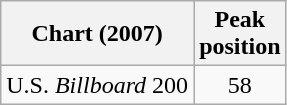<table class="wikitable">
<tr>
<th>Chart (2007)</th>
<th>Peak<br>position</th>
</tr>
<tr>
<td>U.S. <em>Billboard</em> 200</td>
<td align="center">58</td>
</tr>
</table>
